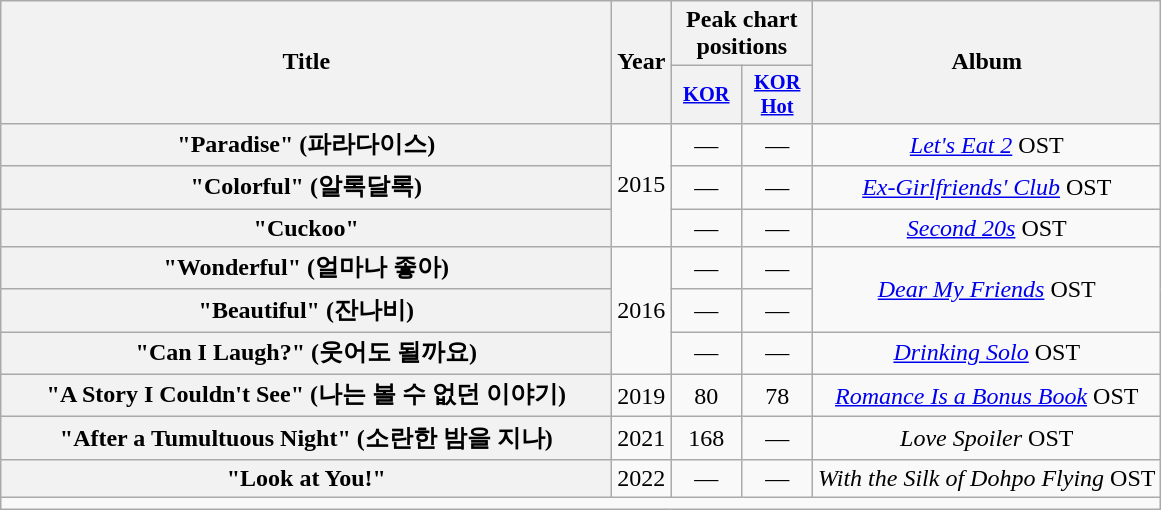<table class="wikitable plainrowheaders" style="text-align:center;">
<tr>
<th scope="col" rowspan="2" style="width:25em;">Title</th>
<th scope="col" rowspan="2">Year</th>
<th scope="col" colspan="2">Peak chart positions</th>
<th rowspan="2">Album</th>
</tr>
<tr>
<th scope="col" style="width:3em;font-size:85%;"><a href='#'>KOR</a><br></th>
<th scope="col" style="width:3em;font-size:85%;"><a href='#'>KOR<br>Hot</a><br></th>
</tr>
<tr>
<th scope="row">"Paradise" (파라다이스)</th>
<td rowspan="3">2015</td>
<td>—</td>
<td>—</td>
<td><em><a href='#'>Let's Eat 2</a></em> OST</td>
</tr>
<tr>
<th scope="row">"Colorful" (알록달록)</th>
<td>—</td>
<td>—</td>
<td><em><a href='#'>Ex-Girlfriends' Club</a></em> OST</td>
</tr>
<tr>
<th scope="row">"Cuckoo"</th>
<td>—</td>
<td>—</td>
<td><em><a href='#'>Second 20s</a></em> OST</td>
</tr>
<tr>
<th scope="row">"Wonderful" (얼마나 좋아)</th>
<td rowspan="3">2016</td>
<td>—</td>
<td>—</td>
<td rowspan="2"><em><a href='#'>Dear My Friends</a></em> OST</td>
</tr>
<tr>
<th scope="row">"Beautiful" (잔나비)</th>
<td>—</td>
<td>—</td>
</tr>
<tr>
<th scope="row">"Can I Laugh?" (웃어도 될까요)</th>
<td>—</td>
<td>—</td>
<td><em><a href='#'>Drinking Solo</a></em> OST</td>
</tr>
<tr>
<th scope="row">"A Story I Couldn't See" (나는 볼 수 없던 이야기)</th>
<td>2019</td>
<td>80</td>
<td>78</td>
<td><em><a href='#'>Romance Is a Bonus Book</a></em> OST</td>
</tr>
<tr>
<th scope="row">"After a Tumultuous Night" (소란한 밤을 지나)</th>
<td>2021</td>
<td>168</td>
<td>—</td>
<td><em>Love Spoiler</em> OST</td>
</tr>
<tr>
<th scope="row">"Look at You!"</th>
<td>2022</td>
<td>—</td>
<td>—</td>
<td><em>With the Silk of Dohpo Flying</em> OST</td>
</tr>
<tr>
<td colspan="5"></td>
</tr>
</table>
